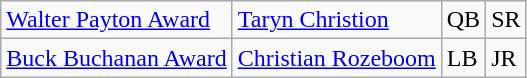<table class="wikitable">
<tr>
<td><a href='#'>Walter Payton Award</a></td>
<td><a href='#'>Taryn Christion</a></td>
<td>QB</td>
<td>SR</td>
</tr>
<tr>
<td><a href='#'>Buck Buchanan Award</a></td>
<td><a href='#'>Christian Rozeboom</a></td>
<td>LB</td>
<td>JR</td>
</tr>
</table>
